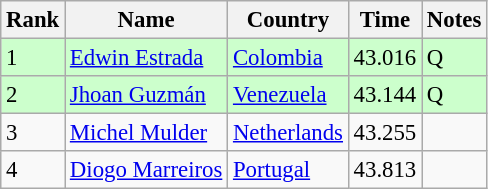<table class="wikitable" style="font-size:95%" style="text-align:center; width:35em;">
<tr>
<th>Rank</th>
<th>Name</th>
<th>Country</th>
<th>Time</th>
<th>Notes</th>
</tr>
<tr bgcolor=ccffcc>
<td>1</td>
<td align=left><a href='#'>Edwin Estrada</a></td>
<td align="left"> <a href='#'>Colombia</a></td>
<td>43.016</td>
<td>Q</td>
</tr>
<tr bgcolor=ccffcc>
<td>2</td>
<td align=left><a href='#'>Jhoan Guzmán</a></td>
<td align="left"> <a href='#'>Venezuela</a></td>
<td>43.144</td>
<td>Q</td>
</tr>
<tr>
<td>3</td>
<td align=left><a href='#'>Michel Mulder</a></td>
<td align="left"> <a href='#'>Netherlands</a></td>
<td>43.255</td>
<td></td>
</tr>
<tr>
<td>4</td>
<td align=left><a href='#'>Diogo Marreiros</a></td>
<td align=left> <a href='#'>Portugal</a></td>
<td>43.813</td>
<td></td>
</tr>
</table>
